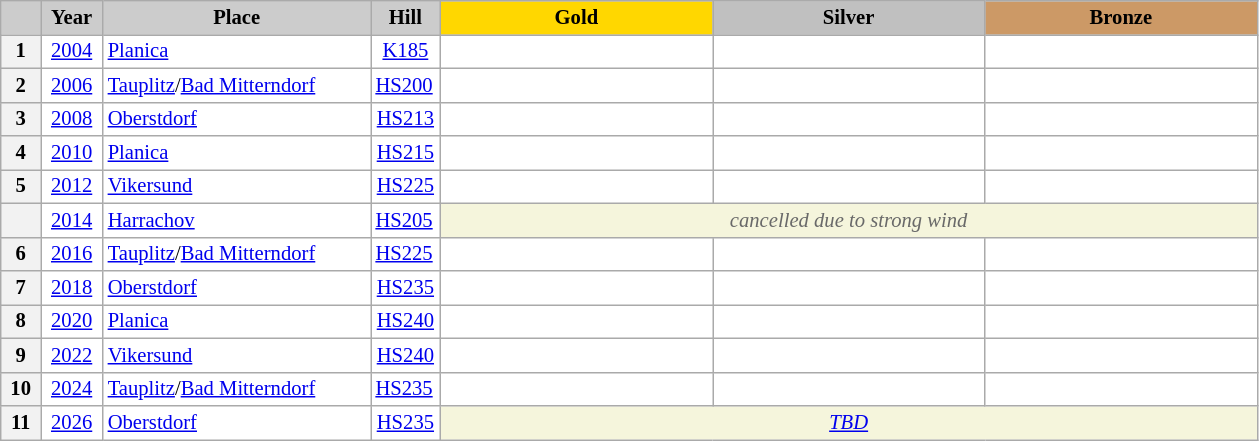<table class="wikitable plainrowheaders" style="background:#fff; font-size:86%; line-height:16px; border:grey solid 1px; border-collapse:collapse;">
<tr style="background:#ccc; text-align:center;">
<th scope="col" style="background:#ccc; width:20px;"></th>
<th scope="col" style="background:#ccc; width:35px;">Year</th>
<th scope="col" style="background:#ccc; width:172px;">Place</th>
<th scope="col" style="background:#ccc; width:40px;">Hill</th>
<th scope="col" style="background:gold; width:175px;">Gold</th>
<th scope="col" style="background:silver; width:175px;">Silver</th>
<th scope="col" style="background:#c96; width:175px;">Bronze</th>
</tr>
<tr>
<th align=center>1</th>
<td align=center><a href='#'>2004</a></td>
<td> <a href='#'>Planica</a></td>
<td align=center><a href='#'>K185</a></td>
<td></td>
<td></td>
<td></td>
</tr>
<tr>
<th align=center>2</th>
<td align=center><a href='#'>2006</a></td>
<td> <a href='#'>Tauplitz</a>/<a href='#'>Bad Mitterndorf</a></td>
<td><a href='#'>HS200</a></td>
<td></td>
<td></td>
<td></td>
</tr>
<tr>
<th align=center>3</th>
<td align=center><a href='#'>2008</a></td>
<td> <a href='#'>Oberstdorf</a></td>
<td align=center><a href='#'>HS213</a></td>
<td></td>
<td></td>
<td></td>
</tr>
<tr>
<th align=center>4</th>
<td align=center><a href='#'>2010</a></td>
<td> <a href='#'>Planica</a></td>
<td align=center><a href='#'>HS215</a></td>
<td></td>
<td></td>
<td></td>
</tr>
<tr>
<th align=center>5</th>
<td align=center><a href='#'>2012</a></td>
<td> <a href='#'>Vikersund</a></td>
<td align=center><a href='#'>HS225</a></td>
<td></td>
<td></td>
<td></td>
</tr>
<tr>
<th align=center></th>
<td align=center><a href='#'>2014</a></td>
<td> <a href='#'>Harrachov</a></td>
<td><a href='#'>HS205</a></td>
<td colspan=3 align=center bgcolor="F5F5DC" style=color:#696969><em>cancelled due to strong wind</em></td>
</tr>
<tr>
<th align=center>6</th>
<td align=center><a href='#'>2016</a></td>
<td> <a href='#'>Tauplitz</a>/<a href='#'>Bad Mitterndorf</a></td>
<td><a href='#'>HS225</a></td>
<td></td>
<td></td>
<td></td>
</tr>
<tr>
<th align=center>7</th>
<td align=center><a href='#'>2018</a></td>
<td> <a href='#'>Oberstdorf</a></td>
<td align=center><a href='#'>HS235</a></td>
<td></td>
<td></td>
<td></td>
</tr>
<tr>
<th align=center>8</th>
<td align=center><a href='#'>2020</a></td>
<td> <a href='#'>Planica</a></td>
<td align=center><a href='#'>HS240</a></td>
<td></td>
<td></td>
<td></td>
</tr>
<tr>
<th align=center>9</th>
<td align=center><a href='#'>2022</a></td>
<td> <a href='#'>Vikersund</a></td>
<td align=center><a href='#'>HS240</a></td>
<td></td>
<td></td>
<td></td>
</tr>
<tr>
<th align=center>10</th>
<td align=center><a href='#'>2024</a></td>
<td> <a href='#'>Tauplitz</a>/<a href='#'>Bad Mitterndorf</a></td>
<td><a href='#'>HS235</a></td>
<td></td>
<td></td>
<td></td>
</tr>
<tr>
<th align=center>11</th>
<td align=center><a href='#'>2026</a></td>
<td> <a href='#'>Oberstdorf</a></td>
<td align=center><a href='#'>HS235</a></td>
<td colspan=3 align=center bgcolor="F5F5DC" style=color:#696969><em><a href='#'>TBD</a></em></td>
</tr>
</table>
